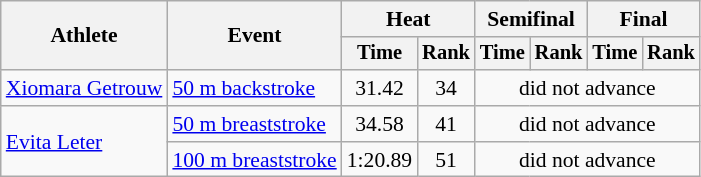<table class="wikitable" style="text-align:center; font-size:90%">
<tr>
<th rowspan="2">Athlete</th>
<th rowspan="2">Event</th>
<th colspan="2">Heat</th>
<th colspan="2">Semifinal</th>
<th colspan="2">Final</th>
</tr>
<tr style="font-size:95%">
<th>Time</th>
<th>Rank</th>
<th>Time</th>
<th>Rank</th>
<th>Time</th>
<th>Rank</th>
</tr>
<tr>
<td align=left><a href='#'>Xiomara Getrouw</a></td>
<td align=left><a href='#'>50 m backstroke</a></td>
<td>31.42</td>
<td>34</td>
<td colspan=4>did not advance</td>
</tr>
<tr>
<td align=left rowspan=2><a href='#'>Evita Leter</a></td>
<td align=left><a href='#'>50 m breaststroke</a></td>
<td>34.58</td>
<td>41</td>
<td colspan=4>did not advance</td>
</tr>
<tr>
<td align=left><a href='#'>100 m breaststroke</a></td>
<td>1:20.89</td>
<td>51</td>
<td colspan=4>did not advance</td>
</tr>
</table>
